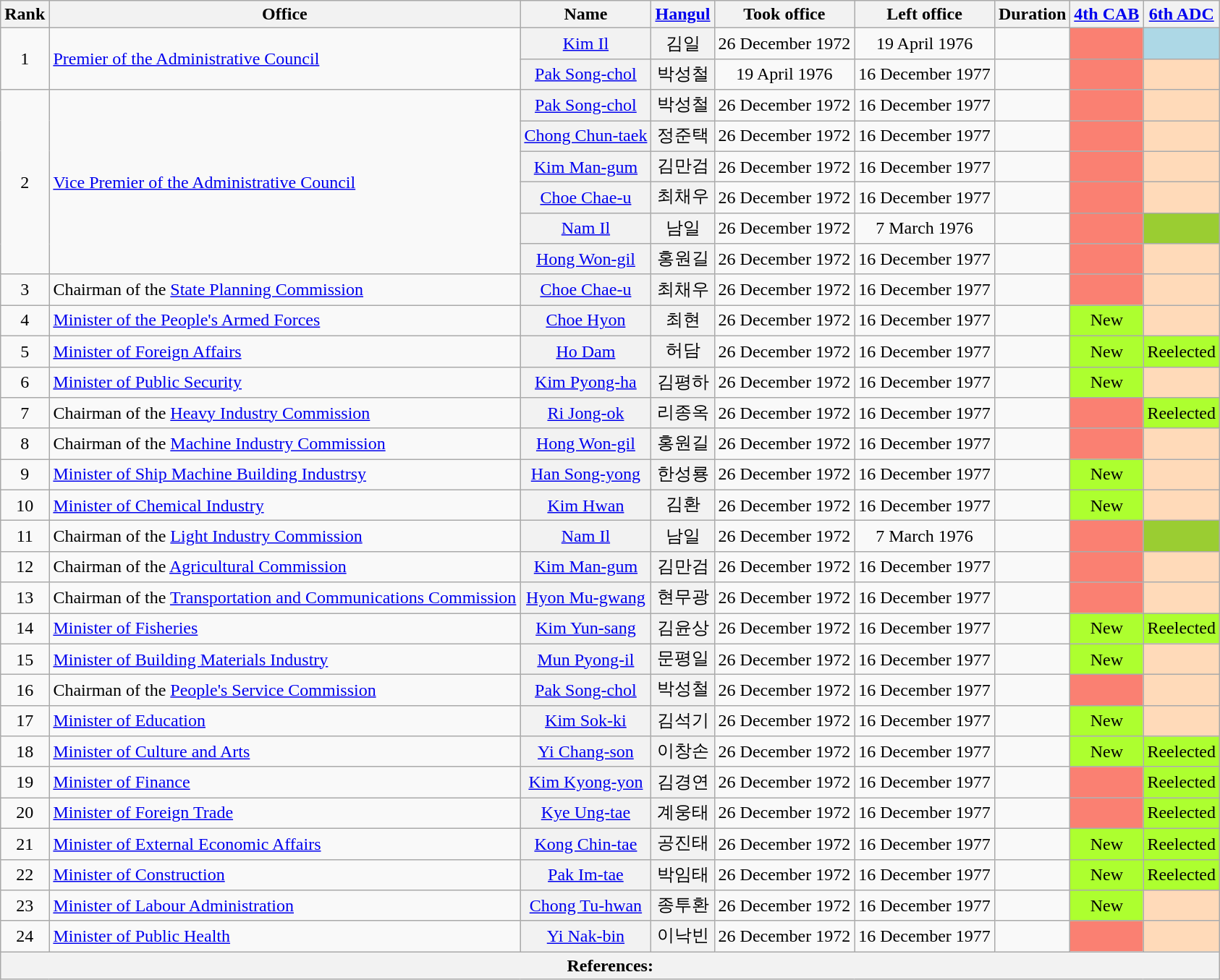<table class="wikitable sortable">
<tr>
<th>Rank</th>
<th>Office</th>
<th>Name</th>
<th class="unsortable"><a href='#'>Hangul</a></th>
<th>Took office</th>
<th>Left office</th>
<th>Duration</th>
<th><a href='#'>4th CAB</a></th>
<th><a href='#'>6th ADC</a></th>
</tr>
<tr>
<td rowspan="2" align="center">1</td>
<td rowspan="2"><a href='#'>Premier of the Administrative Council</a></td>
<th align="center" scope="row" style="font-weight:normal;"><a href='#'>Kim Il</a></th>
<th align="center" scope="row" style="font-weight:normal;">김일</th>
<td align="center">26 December 1972</td>
<td align="center">19 April 1976</td>
<td align="center"></td>
<td style="background: Salmon" align="center"></td>
<td data-sort-value="1" align="center" style="background: LightBlue"></td>
</tr>
<tr>
<th align="center" scope="row" style="font-weight:normal;"><a href='#'>Pak Song-chol</a></th>
<th align="center" scope="row" style="font-weight:normal;">박성철</th>
<td align="center">19 April 1976</td>
<td align="center">16 December 1977</td>
<td align="center"></td>
<td style="background: Salmon" align="center"></td>
<td style="background: PeachPuff" align="center"></td>
</tr>
<tr>
<td rowspan="6" align="center">2</td>
<td rowspan="6"><a href='#'>Vice Premier of the Administrative Council</a></td>
<th align="center" scope="row" style="font-weight:normal;"><a href='#'>Pak Song-chol</a></th>
<th align="center" scope="row" style="font-weight:normal;">박성철</th>
<td align="center">26 December 1972</td>
<td align="center">16 December 1977</td>
<td align="center"></td>
<td style="background: Salmon" align="center"></td>
<td style="background: PeachPuff" align="center"></td>
</tr>
<tr>
<th align="center" scope="row" style="font-weight:normal;"><a href='#'>Chong Chun-taek</a></th>
<th align="center" scope="row" style="font-weight:normal;">정준택</th>
<td align="center">26 December 1972</td>
<td align="center">16 December 1977</td>
<td align="center"></td>
<td style="background: Salmon" align="center"></td>
<td style="background: PeachPuff" align="center"></td>
</tr>
<tr>
<th align="center" scope="row" style="font-weight:normal;"><a href='#'>Kim Man-gum</a></th>
<th align="center" scope="row" style="font-weight:normal;">김만검</th>
<td align="center">26 December 1972</td>
<td align="center">16 December 1977</td>
<td align="center"></td>
<td style="background: Salmon" align="center"></td>
<td style="background: PeachPuff" align="center"></td>
</tr>
<tr>
<th align="center" scope="row" style="font-weight:normal;"><a href='#'>Choe Chae-u</a></th>
<th align="center" scope="row" style="font-weight:normal;">최채우</th>
<td align="center">26 December 1972</td>
<td align="center">16 December 1977</td>
<td align="center"></td>
<td style="background: Salmon" align="center"></td>
<td style="background: PeachPuff" align="center"></td>
</tr>
<tr>
<th align="center" scope="row" style="font-weight:normal;"><a href='#'>Nam Il</a></th>
<th align="center" scope="row" style="font-weight:normal;">남일</th>
<td align="center">26 December 1972</td>
<td align="center">7 March 1976</td>
<td align="center"></td>
<td style="background: Salmon" align="center"></td>
<td data-sort-value="1" align="center" style="background: YellowGreen"></td>
</tr>
<tr>
<th align="center" scope="row" style="font-weight:normal;"><a href='#'>Hong Won-gil</a></th>
<th align="center" scope="row" style="font-weight:normal;">홍원길</th>
<td align="center">26 December 1972</td>
<td align="center">16 December 1977</td>
<td align="center"></td>
<td style="background: Salmon" align="center"></td>
<td style="background: PeachPuff" align="center"></td>
</tr>
<tr>
<td align="center">3</td>
<td>Chairman of the <a href='#'>State Planning Commission</a></td>
<th align="center" scope="row" style="font-weight:normal;"><a href='#'>Choe Chae-u</a></th>
<th align="center" scope="row" style="font-weight:normal;">최채우</th>
<td align="center">26 December 1972</td>
<td align="center">16 December 1977</td>
<td align="center"></td>
<td style="background: Salmon" align="center"></td>
<td style="background: PeachPuff" align="center"></td>
</tr>
<tr>
<td align="center">4</td>
<td><a href='#'>Minister of the People's Armed Forces</a></td>
<th align="center" scope="row" style="font-weight:normal;"><a href='#'>Choe Hyon</a></th>
<th align="center" scope="row" style="font-weight:normal;">최현</th>
<td align="center">26 December 1972</td>
<td align="center">16 December 1977</td>
<td align="center"></td>
<td align="center" style="background: GreenYellow">New</td>
<td style="background: PeachPuff" align="center"></td>
</tr>
<tr>
<td align="center">5</td>
<td><a href='#'>Minister of Foreign Affairs</a></td>
<th align="center" scope="row" style="font-weight:normal;"><a href='#'>Ho Dam</a></th>
<th align="center" scope="row" style="font-weight:normal;">허담</th>
<td align="center">26 December 1972</td>
<td align="center">16 December 1977</td>
<td align="center"></td>
<td align="center" style="background: GreenYellow">New</td>
<td align="center" style="background: GreenYellow">Reelected</td>
</tr>
<tr>
<td align="center">6</td>
<td><a href='#'>Minister of Public Security</a></td>
<th align="center" scope="row" style="font-weight:normal;"><a href='#'>Kim Pyong-ha</a></th>
<th align="center" scope="row" style="font-weight:normal;">김평하</th>
<td align="center">26 December 1972</td>
<td align="center">16 December 1977</td>
<td align="center"></td>
<td align="center" style="background: GreenYellow">New</td>
<td style="background: PeachPuff" align="center"></td>
</tr>
<tr>
<td align="center">7</td>
<td>Chairman of the <a href='#'>Heavy Industry Commission</a></td>
<th align="center" scope="row" style="font-weight:normal;"><a href='#'>Ri Jong-ok</a></th>
<th align="center" scope="row" style="font-weight:normal;">리종옥</th>
<td align="center">26 December 1972</td>
<td align="center">16 December 1977</td>
<td align="center"></td>
<td style="background: Salmon" align="center"></td>
<td align="center" style="background: GreenYellow">Reelected</td>
</tr>
<tr>
<td align="center">8</td>
<td>Chairman of the <a href='#'>Machine Industry Commission</a></td>
<th align="center" scope="row" style="font-weight:normal;"><a href='#'>Hong Won-gil</a></th>
<th align="center" scope="row" style="font-weight:normal;">홍원길</th>
<td align="center">26 December 1972</td>
<td align="center">16 December 1977</td>
<td align="center"></td>
<td style="background: Salmon" align="center"></td>
<td style="background: PeachPuff" align="center"></td>
</tr>
<tr>
<td align="center">9</td>
<td><a href='#'>Minister of Ship Machine Building Industrsy</a></td>
<th align="center" scope="row" style="font-weight:normal;"><a href='#'>Han Song-yong</a></th>
<th align="center" scope="row" style="font-weight:normal;">한성룡</th>
<td align="center">26 December 1972</td>
<td align="center">16 December 1977</td>
<td align="center"></td>
<td align="center" style="background: GreenYellow">New</td>
<td style="background: PeachPuff" align="center"></td>
</tr>
<tr>
<td align="center">10</td>
<td><a href='#'>Minister of Chemical Industry</a></td>
<th align="center" scope="row" style="font-weight:normal;"><a href='#'>Kim Hwan</a></th>
<th align="center" scope="row" style="font-weight:normal;">김환</th>
<td align="center">26 December 1972</td>
<td align="center">16 December 1977</td>
<td align="center"></td>
<td align="center" style="background: GreenYellow">New</td>
<td style="background: PeachPuff" align="center"></td>
</tr>
<tr>
<td align="center">11</td>
<td>Chairman of the <a href='#'>Light Industry Commission</a></td>
<th align="center" scope="row" style="font-weight:normal;"><a href='#'>Nam Il</a></th>
<th align="center" scope="row" style="font-weight:normal;">남일</th>
<td align="center">26 December 1972</td>
<td align="center">7 March 1976</td>
<td align="center"></td>
<td style="background: Salmon" align="center"></td>
<td data-sort-value="1" align="center" style="background: YellowGreen"></td>
</tr>
<tr>
<td align="center">12</td>
<td>Chairman of the <a href='#'>Agricultural Commission</a></td>
<th align="center" scope="row" style="font-weight:normal;"><a href='#'>Kim Man-gum</a></th>
<th align="center" scope="row" style="font-weight:normal;">김만검</th>
<td align="center">26 December 1972</td>
<td align="center">16 December 1977</td>
<td align="center"></td>
<td style="background: Salmon" align="center"></td>
<td style="background: PeachPuff" align="center"></td>
</tr>
<tr>
<td align="center">13</td>
<td>Chairman of the <a href='#'>Transportation and Communications Commission</a></td>
<th align="center" scope="row" style="font-weight:normal;"><a href='#'>Hyon Mu-gwang</a></th>
<th align="center" scope="row" style="font-weight:normal;">현무광</th>
<td align="center">26 December 1972</td>
<td align="center">16 December 1977</td>
<td align="center"></td>
<td style="background: Salmon" align="center"></td>
<td style="background: PeachPuff" align="center"></td>
</tr>
<tr>
<td align="center">14</td>
<td><a href='#'>Minister of Fisheries</a></td>
<th align="center" scope="row" style="font-weight:normal;"><a href='#'>Kim Yun-sang</a></th>
<th align="center" scope="row" style="font-weight:normal;">김윤상</th>
<td align="center">26 December 1972</td>
<td align="center">16 December 1977</td>
<td align="center"></td>
<td align="center" style="background: GreenYellow">New</td>
<td align="center" style="background: GreenYellow">Reelected</td>
</tr>
<tr>
<td align="center">15</td>
<td><a href='#'>Minister of Building Materials Industry</a></td>
<th align="center" scope="row" style="font-weight:normal;"><a href='#'>Mun Pyong-il</a></th>
<th align="center" scope="row" style="font-weight:normal;">문평일</th>
<td align="center">26 December 1972</td>
<td align="center">16 December 1977</td>
<td align="center"></td>
<td align="center" style="background: GreenYellow">New</td>
<td style="background: PeachPuff" align="center"></td>
</tr>
<tr>
<td align="center">16</td>
<td>Chairman of the <a href='#'>People's Service Commission</a></td>
<th align="center" scope="row" style="font-weight:normal;"><a href='#'>Pak Song-chol</a></th>
<th align="center" scope="row" style="font-weight:normal;">박성철</th>
<td align="center">26 December 1972</td>
<td align="center">16 December 1977</td>
<td align="center"></td>
<td style="background: Salmon" align="center"></td>
<td style="background: PeachPuff" align="center"></td>
</tr>
<tr>
<td align="center">17</td>
<td><a href='#'>Minister of Education</a></td>
<th align="center" scope="row" style="font-weight:normal;"><a href='#'>Kim Sok-ki</a></th>
<th align="center" scope="row" style="font-weight:normal;">김석기</th>
<td align="center">26 December 1972</td>
<td align="center">16 December 1977</td>
<td align="center"></td>
<td align="center" style="background: GreenYellow">New</td>
<td style="background: PeachPuff" align="center"></td>
</tr>
<tr>
<td align="center">18</td>
<td><a href='#'>Minister of Culture and Arts</a></td>
<th align="center" scope="row" style="font-weight:normal;"><a href='#'>Yi Chang-son</a></th>
<th align="center" scope="row" style="font-weight:normal;">이창손</th>
<td align="center">26 December 1972</td>
<td align="center">16 December 1977</td>
<td align="center"></td>
<td align="center" style="background: GreenYellow">New</td>
<td align="center" style="background: GreenYellow">Reelected</td>
</tr>
<tr>
<td align="center">19</td>
<td><a href='#'>Minister of Finance</a></td>
<th align="center" scope="row" style="font-weight:normal;"><a href='#'>Kim Kyong-yon</a></th>
<th align="center" scope="row" style="font-weight:normal;">김경연</th>
<td align="center">26 December 1972</td>
<td align="center">16 December 1977</td>
<td align="center"></td>
<td style="background: Salmon" align="center"></td>
<td align="center" style="background: GreenYellow">Reelected</td>
</tr>
<tr>
<td align="center">20</td>
<td><a href='#'>Minister of Foreign Trade</a></td>
<th align="center" scope="row" style="font-weight:normal;"><a href='#'>Kye Ung-tae</a></th>
<th align="center" scope="row" style="font-weight:normal;">계웅태</th>
<td align="center">26 December 1972</td>
<td align="center">16 December 1977</td>
<td align="center"></td>
<td style="background: Salmon" align="center"></td>
<td align="center" style="background: GreenYellow">Reelected</td>
</tr>
<tr>
<td align="center">21</td>
<td><a href='#'>Minister of External Economic Affairs</a></td>
<th align="center" scope="row" style="font-weight:normal;"><a href='#'>Kong Chin-tae</a></th>
<th align="center" scope="row" style="font-weight:normal;">공진태</th>
<td align="center">26 December 1972</td>
<td align="center">16 December 1977</td>
<td align="center"></td>
<td align="center" style="background: GreenYellow">New</td>
<td align="center" style="background: GreenYellow">Reelected</td>
</tr>
<tr>
<td align="center">22</td>
<td><a href='#'>Minister of Construction</a></td>
<th align="center" scope="row" style="font-weight:normal;"><a href='#'>Pak Im-tae</a></th>
<th align="center" scope="row" style="font-weight:normal;">박임태</th>
<td align="center">26 December 1972</td>
<td align="center">16 December 1977</td>
<td align="center"></td>
<td align="center" style="background: GreenYellow">New</td>
<td align="center" style="background: GreenYellow">Reelected</td>
</tr>
<tr>
<td align="center">23</td>
<td><a href='#'>Minister of Labour Administration</a></td>
<th align="center" scope="row" style="font-weight:normal;"><a href='#'>Chong Tu-hwan</a></th>
<th align="center" scope="row" style="font-weight:normal;">종투환</th>
<td align="center">26 December 1972</td>
<td align="center">16 December 1977</td>
<td align="center"></td>
<td align="center" style="background: GreenYellow">New</td>
<td style="background: PeachPuff" align="center"></td>
</tr>
<tr>
<td align="center">24</td>
<td><a href='#'>Minister of Public Health</a></td>
<th align="center" scope="row" style="font-weight:normal;"><a href='#'>Yi Nak-bin</a></th>
<th align="center" scope="row" style="font-weight:normal;">이낙빈</th>
<td align="center">26 December 1972</td>
<td align="center">16 December 1977</td>
<td align="center"></td>
<td style="background: Salmon" align="center"></td>
<td style="background: PeachPuff" align="center"></td>
</tr>
<tr>
<th colspan="9" unsortable><strong>References:</strong><br></th>
</tr>
</table>
